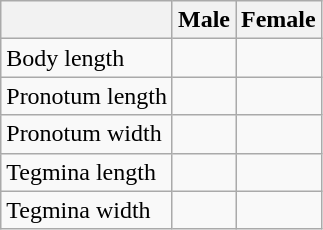<table class="wikitable">
<tr>
<th></th>
<th>Male</th>
<th>Female</th>
</tr>
<tr>
<td>Body length</td>
<td></td>
<td></td>
</tr>
<tr>
<td>Pronotum length</td>
<td></td>
<td></td>
</tr>
<tr>
<td>Pronotum width</td>
<td></td>
<td></td>
</tr>
<tr>
<td>Tegmina length</td>
<td></td>
<td></td>
</tr>
<tr>
<td>Tegmina width</td>
<td></td>
<td></td>
</tr>
</table>
